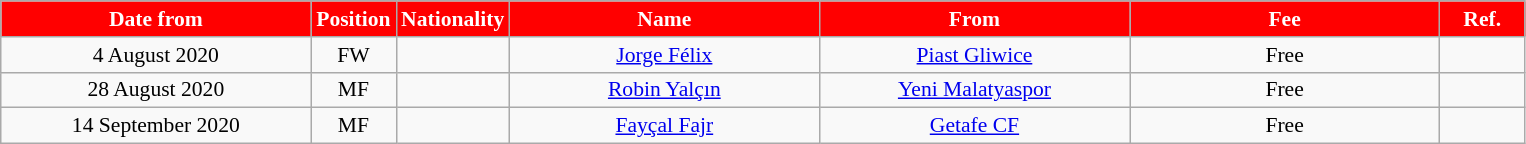<table class="wikitable" style="text-align:center; font-size:90%; ">
<tr>
<th style="background:red; color:white; width:200px;">Date from</th>
<th style="background:red; color:white; width:50px;">Position</th>
<th style="background:red; color:white; width:50px;">Nationality</th>
<th style="background:red; color:white; width:200px;">Name</th>
<th style="background:red; color:white; width:200px;">From</th>
<th style="background:red; color:white; width:200px;">Fee</th>
<th style="background:red; color:white; width:50px;">Ref.</th>
</tr>
<tr>
<td>4 August 2020</td>
<td>FW</td>
<td></td>
<td><a href='#'>Jorge Félix</a></td>
<td> <a href='#'>Piast Gliwice</a></td>
<td>Free</td>
<td></td>
</tr>
<tr>
<td>28 August 2020</td>
<td>MF</td>
<td></td>
<td><a href='#'>Robin Yalçın</a></td>
<td> <a href='#'>Yeni Malatyaspor</a></td>
<td>Free</td>
<td></td>
</tr>
<tr>
<td>14 September 2020</td>
<td>MF</td>
<td></td>
<td><a href='#'>Fayçal Fajr</a></td>
<td> <a href='#'>Getafe CF</a></td>
<td>Free</td>
<td></td>
</tr>
</table>
